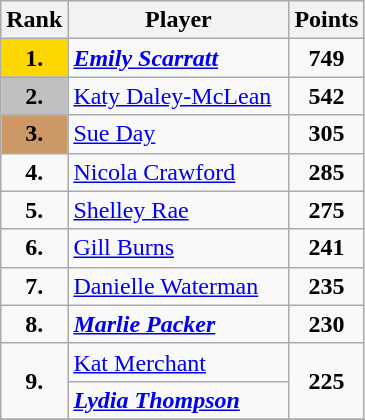<table class="wikitable">
<tr>
<th width=35>Rank</th>
<th width=140>Player</th>
<th width=40>Points</th>
</tr>
<tr>
<td align=center bgcolor=Gold><strong>1.</strong></td>
<td><strong><em><a href='#'>Emily Scarratt</a></em></strong></td>
<td align=center><strong>749</strong></td>
</tr>
<tr>
<td align=center bgcolor=Silver><strong>2.</strong></td>
<td><a href='#'>Katy Daley-McLean</a></td>
<td align=center><strong>542</strong></td>
</tr>
<tr>
<td align=center bgcolor=#cc9966><strong>3.</strong></td>
<td><a href='#'>Sue Day</a></td>
<td align=center><strong>305</strong></td>
</tr>
<tr>
<td align=center><strong>4.</strong></td>
<td><a href='#'>Nicola Crawford</a></td>
<td align=center><strong>285</strong></td>
</tr>
<tr>
<td align=center><strong>5.</strong></td>
<td><a href='#'>Shelley Rae</a></td>
<td align=center><strong>275</strong></td>
</tr>
<tr>
<td align=center><strong>6.</strong></td>
<td><a href='#'>Gill Burns</a></td>
<td align=center><strong>241</strong></td>
</tr>
<tr>
<td align=center><strong>7.</strong></td>
<td><a href='#'>Danielle Waterman</a></td>
<td align=center><strong>235</strong></td>
</tr>
<tr>
<td align=center><strong>8.</strong></td>
<td><strong><em><a href='#'>Marlie Packer</a></em></strong></td>
<td align=center><strong>230</strong></td>
</tr>
<tr>
<td rowspan=2 align=center><strong>9.</strong></td>
<td><a href='#'>Kat Merchant</a></td>
<td rowspan=2 align=center><strong>225</strong></td>
</tr>
<tr>
<td><strong><em><a href='#'>Lydia Thompson</a></em></strong></td>
</tr>
<tr>
</tr>
</table>
